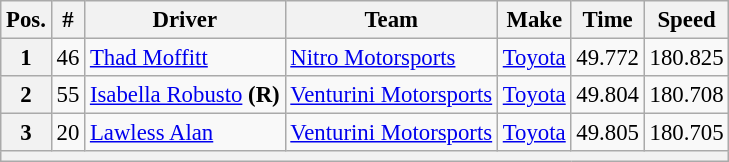<table class="wikitable" style="font-size:95%">
<tr>
<th>Pos.</th>
<th>#</th>
<th>Driver</th>
<th>Team</th>
<th>Make</th>
<th>Time</th>
<th>Speed</th>
</tr>
<tr>
<th>1</th>
<td>46</td>
<td><a href='#'>Thad Moffitt</a></td>
<td><a href='#'>Nitro Motorsports</a></td>
<td><a href='#'>Toyota</a></td>
<td>49.772</td>
<td>180.825</td>
</tr>
<tr>
<th>2</th>
<td>55</td>
<td><a href='#'>Isabella Robusto</a> <strong>(R)</strong></td>
<td><a href='#'>Venturini Motorsports</a></td>
<td><a href='#'>Toyota</a></td>
<td>49.804</td>
<td>180.708</td>
</tr>
<tr>
<th>3</th>
<td>20</td>
<td><a href='#'>Lawless Alan</a></td>
<td><a href='#'>Venturini Motorsports</a></td>
<td><a href='#'>Toyota</a></td>
<td>49.805</td>
<td>180.705</td>
</tr>
<tr>
<th colspan="7"></th>
</tr>
</table>
